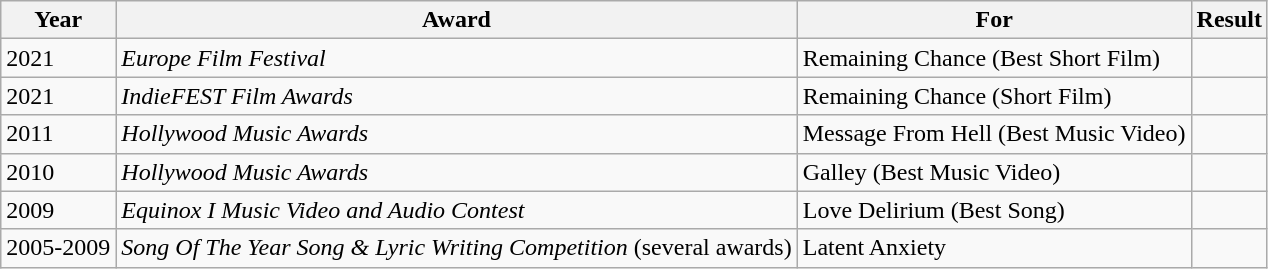<table class="wikitable">
<tr>
<th>Year</th>
<th>Award</th>
<th>For</th>
<th>Result</th>
</tr>
<tr>
<td>2021</td>
<td><em>Europe Film Festival</em></td>
<td>Remaining Chance (Best Short Film)</td>
<td></td>
</tr>
<tr>
<td>2021</td>
<td><em>IndieFEST Film Awards</em></td>
<td>Remaining Chance (Short Film)</td>
<td></td>
</tr>
<tr>
<td>2011</td>
<td><em>Hollywood Music Awards</em></td>
<td>Message From Hell (Best Music Video)</td>
<td></td>
</tr>
<tr>
<td>2010</td>
<td><em>Hollywood Music Awards</em></td>
<td>Galley (Best Music Video)</td>
<td></td>
</tr>
<tr>
<td>2009</td>
<td><em>Equinox I Music Video and Audio Contest</em></td>
<td>Love Delirium (Best Song)</td>
<td></td>
</tr>
<tr>
<td>2005-2009</td>
<td><em>Song Of The Year Song & Lyric Writing Competition</em> (several awards)</td>
<td>Latent Anxiety</td>
<td></td>
</tr>
</table>
